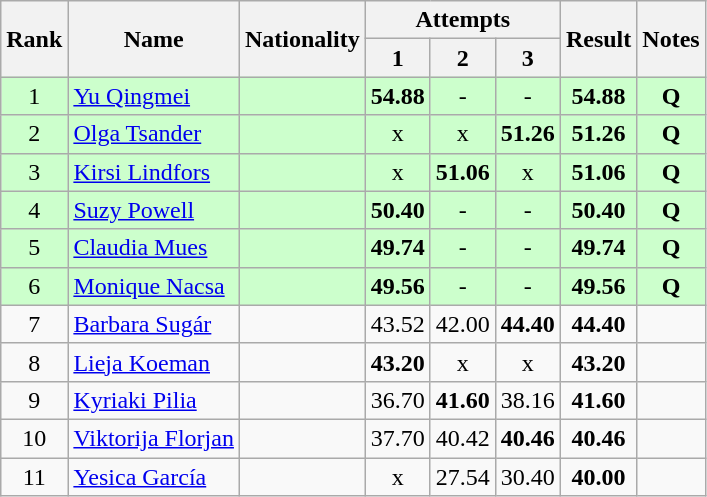<table class="wikitable sortable" style="text-align:center">
<tr>
<th rowspan=2>Rank</th>
<th rowspan=2>Name</th>
<th rowspan=2>Nationality</th>
<th colspan=3>Attempts</th>
<th rowspan=2>Result</th>
<th rowspan=2>Notes</th>
</tr>
<tr>
<th>1</th>
<th>2</th>
<th>3</th>
</tr>
<tr bgcolor=ccffcc>
<td>1</td>
<td align=left><a href='#'>Yu Qingmei</a></td>
<td align=left></td>
<td><strong>54.88</strong></td>
<td>-</td>
<td>-</td>
<td><strong>54.88</strong></td>
<td><strong>Q</strong></td>
</tr>
<tr bgcolor=ccffcc>
<td>2</td>
<td align=left><a href='#'>Olga Tsander</a></td>
<td align=left></td>
<td>x</td>
<td>x</td>
<td><strong>51.26</strong></td>
<td><strong>51.26</strong></td>
<td><strong>Q</strong></td>
</tr>
<tr bgcolor=ccffcc>
<td>3</td>
<td align=left><a href='#'>Kirsi Lindfors</a></td>
<td align=left></td>
<td>x</td>
<td><strong>51.06</strong></td>
<td>x</td>
<td><strong>51.06</strong></td>
<td><strong>Q</strong></td>
</tr>
<tr bgcolor=ccffcc>
<td>4</td>
<td align=left><a href='#'>Suzy Powell</a></td>
<td align=left></td>
<td><strong>50.40</strong></td>
<td>-</td>
<td>-</td>
<td><strong>50.40</strong></td>
<td><strong>Q</strong></td>
</tr>
<tr bgcolor=ccffcc>
<td>5</td>
<td align=left><a href='#'>Claudia Mues</a></td>
<td align=left></td>
<td><strong>49.74</strong></td>
<td>-</td>
<td>-</td>
<td><strong>49.74</strong></td>
<td><strong>Q</strong></td>
</tr>
<tr bgcolor=ccffcc>
<td>6</td>
<td align=left><a href='#'>Monique Nacsa</a></td>
<td align=left></td>
<td><strong>49.56</strong></td>
<td>-</td>
<td>-</td>
<td><strong>49.56</strong></td>
<td><strong>Q</strong></td>
</tr>
<tr>
<td>7</td>
<td align=left><a href='#'>Barbara Sugár</a></td>
<td align=left></td>
<td>43.52</td>
<td>42.00</td>
<td><strong>44.40</strong></td>
<td><strong>44.40</strong></td>
<td></td>
</tr>
<tr>
<td>8</td>
<td align=left><a href='#'>Lieja Koeman</a></td>
<td align=left></td>
<td><strong>43.20</strong></td>
<td>x</td>
<td>x</td>
<td><strong>43.20</strong></td>
<td></td>
</tr>
<tr>
<td>9</td>
<td align=left><a href='#'>Kyriaki Pilia</a></td>
<td align=left></td>
<td>36.70</td>
<td><strong>41.60</strong></td>
<td>38.16</td>
<td><strong>41.60</strong></td>
<td></td>
</tr>
<tr>
<td>10</td>
<td align=left><a href='#'>Viktorija Florjan</a></td>
<td align=left></td>
<td>37.70</td>
<td>40.42</td>
<td><strong>40.46</strong></td>
<td><strong>40.46</strong></td>
<td></td>
</tr>
<tr>
<td>11</td>
<td align=left><a href='#'>Yesica García</a></td>
<td align=left></td>
<td>x</td>
<td>27.54</td>
<td>30.40</td>
<td><strong>40.00</strong></td>
<td></td>
</tr>
</table>
